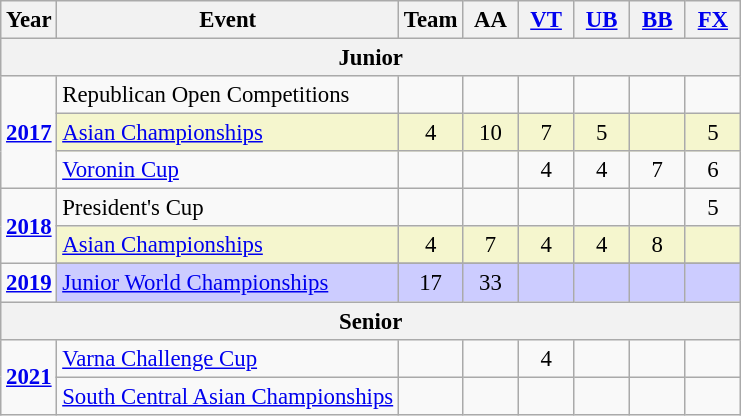<table class="wikitable" style="text-align:center; font-size:95%;">
<tr>
<th align="center">Year</th>
<th align="center">Event</th>
<th style="width:30px;">Team</th>
<th style="width:30px;">AA</th>
<th style="width:30px;"><a href='#'>VT</a></th>
<th style="width:30px;"><a href='#'>UB</a></th>
<th style="width:30px;"><a href='#'>BB</a></th>
<th style="width:30px;"><a href='#'>FX</a></th>
</tr>
<tr>
<th colspan="8"><strong>Junior</strong></th>
</tr>
<tr>
<td rowspan="3"><strong><a href='#'>2017</a></strong></td>
<td align=left>Republican Open Competitions</td>
<td></td>
<td></td>
<td></td>
<td></td>
<td></td>
<td></td>
</tr>
<tr bgcolor=#F5F6CE>
<td align=left><a href='#'>Asian Championships</a></td>
<td>4</td>
<td>10</td>
<td>7</td>
<td>5</td>
<td></td>
<td>5</td>
</tr>
<tr>
<td align=left><a href='#'>Voronin Cup</a></td>
<td></td>
<td></td>
<td>4</td>
<td>4</td>
<td>7</td>
<td>6</td>
</tr>
<tr>
<td rowspan="2"><strong><a href='#'>2018</a></strong></td>
<td align=left>President's Cup</td>
<td></td>
<td></td>
<td></td>
<td></td>
<td></td>
<td>5</td>
</tr>
<tr bgcolor=#F5F6CE>
<td align=left><a href='#'>Asian Championships</a></td>
<td>4</td>
<td>7</td>
<td>4</td>
<td>4</td>
<td>8</td>
<td></td>
</tr>
<tr>
<td rowspan="2"><strong><a href='#'>2019</a></strong></td>
</tr>
<tr bgcolor=#CCCCFF>
<td align=left><a href='#'>Junior World Championships</a></td>
<td>17</td>
<td>33</td>
<td></td>
<td></td>
<td></td>
<td></td>
</tr>
<tr>
<th colspan="8"><strong>Senior</strong></th>
</tr>
<tr>
<td rowspan="2"><strong><a href='#'>2021</a></strong></td>
<td align=left><a href='#'>Varna Challenge Cup</a></td>
<td></td>
<td></td>
<td>4</td>
<td></td>
<td></td>
<td></td>
</tr>
<tr>
<td align=left><a href='#'>South Central Asian Championships</a></td>
<td></td>
<td></td>
<td></td>
<td></td>
<td></td>
<td></td>
</tr>
</table>
